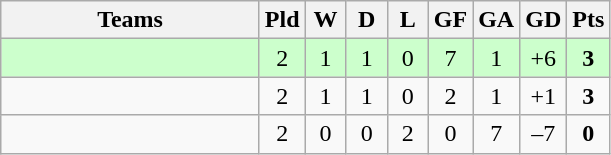<table class="wikitable" style="text-align: center;">
<tr>
<th width=165>Teams</th>
<th width=20>Pld</th>
<th width=20>W</th>
<th width=20>D</th>
<th width=20>L</th>
<th width=20>GF</th>
<th width=20>GA</th>
<th width=20>GD</th>
<th width=20>Pts</th>
</tr>
<tr align=center style="background:#ccffcc;">
<td style="text-align:left;"></td>
<td>2</td>
<td>1</td>
<td>1</td>
<td>0</td>
<td>7</td>
<td>1</td>
<td>+6</td>
<td><strong>3</strong></td>
</tr>
<tr align=center>
<td style="text-align:left;"></td>
<td>2</td>
<td>1</td>
<td>1</td>
<td>0</td>
<td>2</td>
<td>1</td>
<td>+1</td>
<td><strong>3</strong></td>
</tr>
<tr align=center>
<td style="text-align:left;"></td>
<td>2</td>
<td>0</td>
<td>0</td>
<td>2</td>
<td>0</td>
<td>7</td>
<td>–7</td>
<td><strong>0</strong></td>
</tr>
</table>
